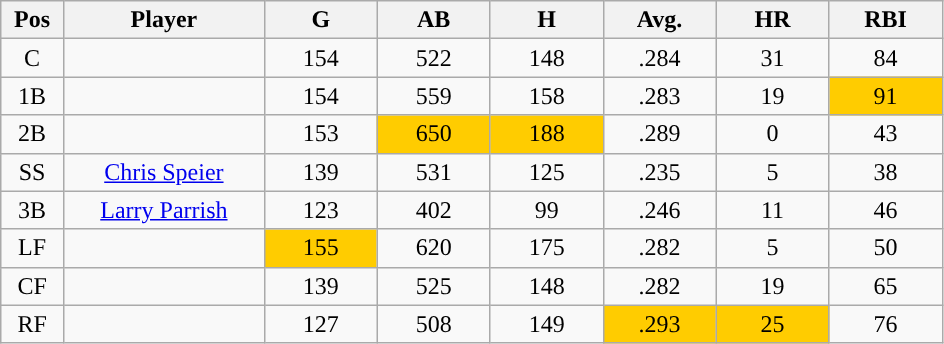<table class="wikitable sortable">
<tr>
<th bgcolor="#DDDDFF" width="5%">Pos</th>
<th bgcolor="#DDDDFF" width="16%">Player</th>
<th bgcolor="#DDDDFF" width="9%">G</th>
<th bgcolor="#DDDDFF" width="9%">AB</th>
<th bgcolor="#DDDDFF" width="9%">H</th>
<th bgcolor="#DDDDFF" width="9%">Avg.</th>
<th bgcolor="#DDDDFF" width="9%">HR</th>
<th bgcolor="#DDDDFF" width="9%">RBI</th>
</tr>
<tr align="center">
<td>C</td>
<td></td>
<td>154</td>
<td>522</td>
<td>148</td>
<td>.284</td>
<td>31</td>
<td>84</td>
</tr>
<tr align="center">
<td>1B</td>
<td></td>
<td>154</td>
<td>559</td>
<td>158</td>
<td>.283</td>
<td>19</td>
<td style="background:#fc0;">91</td>
</tr>
<tr align="center">
<td>2B</td>
<td></td>
<td>153</td>
<td style="background:#fc0;">650</td>
<td style="background:#fc0;">188</td>
<td>.289</td>
<td>0</td>
<td>43</td>
</tr>
<tr align="center">
<td>SS</td>
<td><a href='#'>Chris Speier</a></td>
<td>139</td>
<td>531</td>
<td>125</td>
<td>.235</td>
<td>5</td>
<td>38</td>
</tr>
<tr align=center>
<td>3B</td>
<td><a href='#'>Larry Parrish</a></td>
<td>123</td>
<td>402</td>
<td>99</td>
<td>.246</td>
<td>11</td>
<td>46</td>
</tr>
<tr align=center>
<td>LF</td>
<td></td>
<td style="background:#fc0;">155</td>
<td>620</td>
<td>175</td>
<td>.282</td>
<td>5</td>
<td>50</td>
</tr>
<tr align="center">
<td>CF</td>
<td></td>
<td>139</td>
<td>525</td>
<td>148</td>
<td>.282</td>
<td>19</td>
<td>65</td>
</tr>
<tr align="center">
<td>RF</td>
<td></td>
<td>127</td>
<td>508</td>
<td>149</td>
<td style="background:#fc0;">.293</td>
<td style="background:#fc0;">25</td>
<td>76</td>
</tr>
</table>
